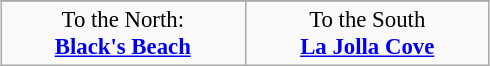<table class="wikitable" style="margin: 0.5em auto; clear: both; font-size:95%;">
<tr style="text-align: center;">
</tr>
<tr style="text-align: center;">
<td width="30%" align="center" rowspan="1">To the North:<br><strong><a href='#'>Black's Beach</a></strong><br></td>
<td width="30%" align="center" rowspan="1">To the South<br><strong><a href='#'>La Jolla Cove</a></strong></td>
</tr>
</table>
